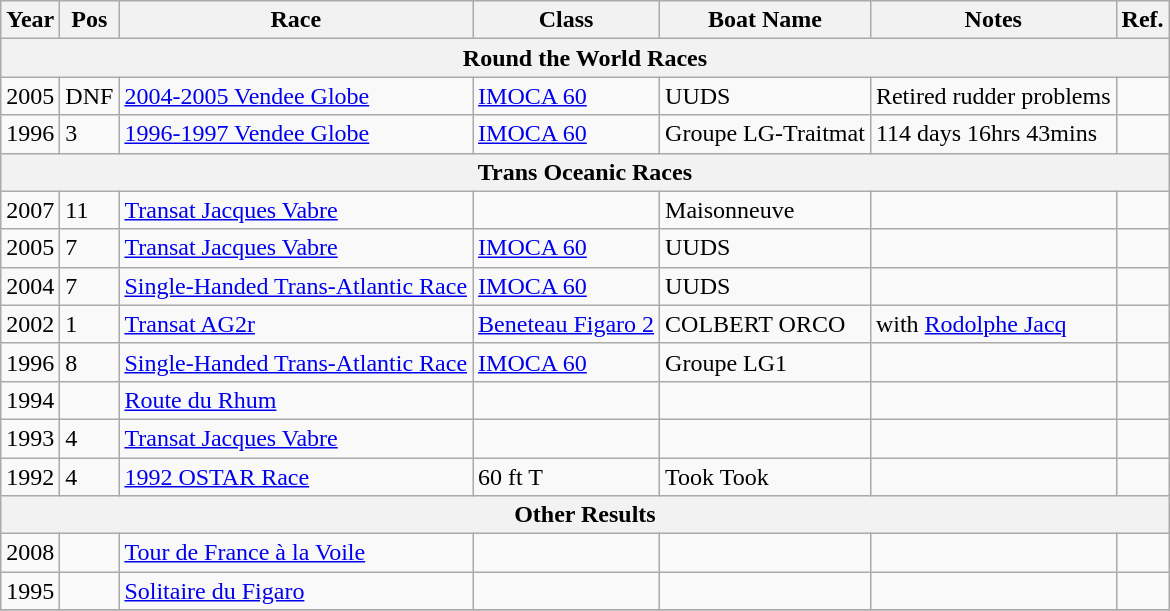<table class="wikitable sortable">
<tr>
<th>Year</th>
<th>Pos</th>
<th>Race</th>
<th>Class</th>
<th>Boat Name</th>
<th>Notes</th>
<th>Ref.</th>
</tr>
<tr>
<th colspan = 7><strong>Round the World Races</strong></th>
</tr>
<tr>
<td>2005</td>
<td>DNF</td>
<td><a href='#'>2004-2005 Vendee Globe</a></td>
<td><a href='#'>IMOCA 60</a></td>
<td>UUDS</td>
<td>Retired rudder problems</td>
<td></td>
</tr>
<tr>
<td>1996</td>
<td>3</td>
<td><a href='#'>1996-1997 Vendee Globe</a></td>
<td><a href='#'>IMOCA 60</a></td>
<td>Groupe LG-Traitmat</td>
<td>114 days 16hrs 43mins</td>
<td></td>
</tr>
<tr>
<th colspan = 7><strong>Trans Oceanic Races</strong></th>
</tr>
<tr>
<td>2007</td>
<td>11</td>
<td><a href='#'>Transat Jacques Vabre</a></td>
<td></td>
<td>Maisonneuve</td>
<td></td>
<td></td>
</tr>
<tr>
<td>2005</td>
<td>7</td>
<td><a href='#'>Transat Jacques Vabre</a></td>
<td><a href='#'>IMOCA 60</a></td>
<td>UUDS</td>
<td></td>
<td></td>
</tr>
<tr>
<td>2004</td>
<td>7</td>
<td><a href='#'>Single-Handed Trans-Atlantic Race</a></td>
<td><a href='#'>IMOCA 60</a></td>
<td>UUDS</td>
<td></td>
<td></td>
</tr>
<tr>
<td>2002</td>
<td>1</td>
<td><a href='#'>Transat AG2r</a></td>
<td><a href='#'>Beneteau Figaro 2</a></td>
<td>COLBERT ORCO</td>
<td>with <a href='#'>Rodolphe Jacq</a></td>
<td></td>
</tr>
<tr>
<td>1996</td>
<td>8</td>
<td><a href='#'>Single-Handed Trans-Atlantic Race</a></td>
<td><a href='#'>IMOCA 60</a></td>
<td>Groupe LG1</td>
<td></td>
<td></td>
</tr>
<tr>
<td>1994</td>
<td></td>
<td><a href='#'>Route du Rhum</a></td>
<td></td>
<td></td>
<td></td>
<td></td>
</tr>
<tr>
<td>1993</td>
<td>4</td>
<td><a href='#'>Transat Jacques Vabre</a></td>
<td></td>
<td></td>
<td></td>
<td></td>
</tr>
<tr>
<td>1992</td>
<td>4</td>
<td><a href='#'>1992 OSTAR Race</a></td>
<td>60 ft T</td>
<td>Took Took</td>
<td></td>
<td></td>
</tr>
<tr>
<th colspan = 7><strong>Other Results</strong></th>
</tr>
<tr>
<td>2008</td>
<td></td>
<td><a href='#'>Tour de France à la Voile</a></td>
<td></td>
<td></td>
<td></td>
<td></td>
</tr>
<tr>
<td>1995</td>
<td></td>
<td><a href='#'>Solitaire du Figaro</a></td>
<td></td>
<td></td>
<td></td>
<td></td>
</tr>
<tr>
</tr>
</table>
